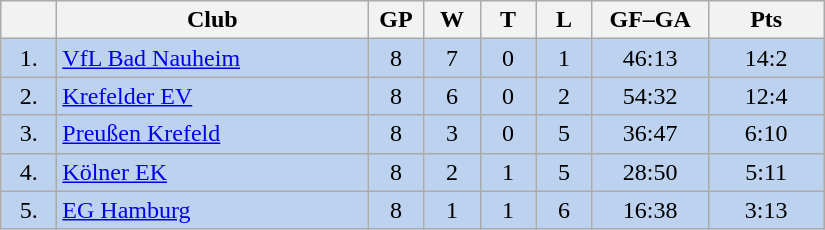<table class="wikitable">
<tr>
<th width="30"></th>
<th width="200">Club</th>
<th width="30">GP</th>
<th width="30">W</th>
<th width="30">T</th>
<th width="30">L</th>
<th width="70">GF–GA</th>
<th width="70">Pts</th>
</tr>
<tr bgcolor="#BCD2EE" align="center">
<td>1.</td>
<td align="left"><a href='#'>VfL Bad Nauheim</a></td>
<td>8</td>
<td>7</td>
<td>0</td>
<td>1</td>
<td>46:13</td>
<td>14:2</td>
</tr>
<tr bgcolor=#BCD2EE align="center">
<td>2.</td>
<td align="left"><a href='#'>Krefelder EV</a></td>
<td>8</td>
<td>6</td>
<td>0</td>
<td>2</td>
<td>54:32</td>
<td>12:4</td>
</tr>
<tr bgcolor=#BCD2EE align="center">
<td>3.</td>
<td align="left"><a href='#'>Preußen Krefeld</a></td>
<td>8</td>
<td>3</td>
<td>0</td>
<td>5</td>
<td>36:47</td>
<td>6:10</td>
</tr>
<tr bgcolor=#BCD2EE align="center">
<td>4.</td>
<td align="left"><a href='#'>Kölner EK</a></td>
<td>8</td>
<td>2</td>
<td>1</td>
<td>5</td>
<td>28:50</td>
<td>5:11</td>
</tr>
<tr bgcolor=#BCD2EE align="center">
<td>5.</td>
<td align="left"><a href='#'>EG Hamburg</a></td>
<td>8</td>
<td>1</td>
<td>1</td>
<td>6</td>
<td>16:38</td>
<td>3:13</td>
</tr>
</table>
